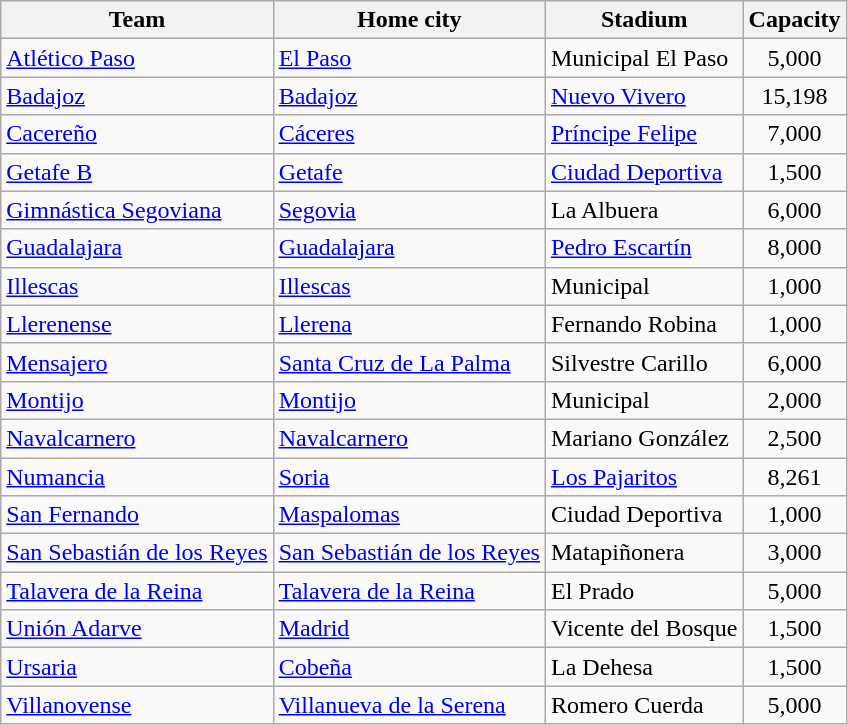<table class="wikitable sortable">
<tr>
<th>Team</th>
<th>Home city</th>
<th>Stadium</th>
<th>Capacity</th>
</tr>
<tr>
<td><a href='#'>Atlético Paso</a></td>
<td><a href='#'>El Paso</a></td>
<td>Municipal El Paso</td>
<td align=center>5,000</td>
</tr>
<tr>
<td><a href='#'>Badajoz</a></td>
<td><a href='#'>Badajoz</a></td>
<td><a href='#'>Nuevo Vivero</a></td>
<td align=center>15,198</td>
</tr>
<tr>
<td><a href='#'>Cacereño</a></td>
<td><a href='#'>Cáceres</a></td>
<td><a href='#'>Príncipe Felipe</a></td>
<td align=center>7,000</td>
</tr>
<tr>
<td><a href='#'>Getafe B</a></td>
<td><a href='#'>Getafe</a></td>
<td><a href='#'>Ciudad Deportiva</a></td>
<td align=center>1,500</td>
</tr>
<tr>
<td><a href='#'>Gimnástica Segoviana</a></td>
<td><a href='#'>Segovia</a></td>
<td>La Albuera</td>
<td align=center>6,000</td>
</tr>
<tr>
<td><a href='#'>Guadalajara</a></td>
<td><a href='#'>Guadalajara</a></td>
<td><a href='#'>Pedro Escartín</a></td>
<td align=center>8,000</td>
</tr>
<tr>
<td><a href='#'>Illescas</a></td>
<td><a href='#'>Illescas</a></td>
<td>Municipal</td>
<td align=center>1,000</td>
</tr>
<tr>
<td><a href='#'>Llerenense</a></td>
<td><a href='#'>Llerena</a></td>
<td>Fernando Robina</td>
<td align=center>1,000</td>
</tr>
<tr>
<td><a href='#'>Mensajero</a></td>
<td><a href='#'>Santa Cruz de La Palma</a></td>
<td>Silvestre Carillo</td>
<td align=center>6,000</td>
</tr>
<tr>
<td><a href='#'>Montijo</a></td>
<td><a href='#'>Montijo</a></td>
<td>Municipal</td>
<td align=center>2,000</td>
</tr>
<tr>
<td><a href='#'>Navalcarnero</a></td>
<td><a href='#'>Navalcarnero</a></td>
<td>Mariano González</td>
<td align=center>2,500</td>
</tr>
<tr>
<td><a href='#'>Numancia</a></td>
<td><a href='#'>Soria</a></td>
<td><a href='#'>Los Pajaritos</a></td>
<td align=center>8,261</td>
</tr>
<tr>
<td><a href='#'>San Fernando</a></td>
<td><a href='#'>Maspalomas</a></td>
<td>Ciudad Deportiva</td>
<td align=center>1,000</td>
</tr>
<tr>
<td><a href='#'>San Sebastián de los Reyes</a></td>
<td><a href='#'>San Sebastián de los Reyes</a></td>
<td>Matapiñonera</td>
<td align=center>3,000</td>
</tr>
<tr>
<td><a href='#'>Talavera de la Reina</a></td>
<td><a href='#'>Talavera de la Reina</a></td>
<td>El Prado</td>
<td align="center">5,000</td>
</tr>
<tr>
<td><a href='#'>Unión Adarve</a></td>
<td><a href='#'>Madrid</a></td>
<td>Vicente del Bosque</td>
<td align=center>1,500</td>
</tr>
<tr>
<td><a href='#'>Ursaria</a></td>
<td><a href='#'>Cobeña</a></td>
<td>La Dehesa</td>
<td align=center>1,500</td>
</tr>
<tr>
<td><a href='#'>Villanovense</a></td>
<td><a href='#'>Villanueva de la Serena</a></td>
<td>Romero Cuerda</td>
<td align=center>5,000</td>
</tr>
</table>
